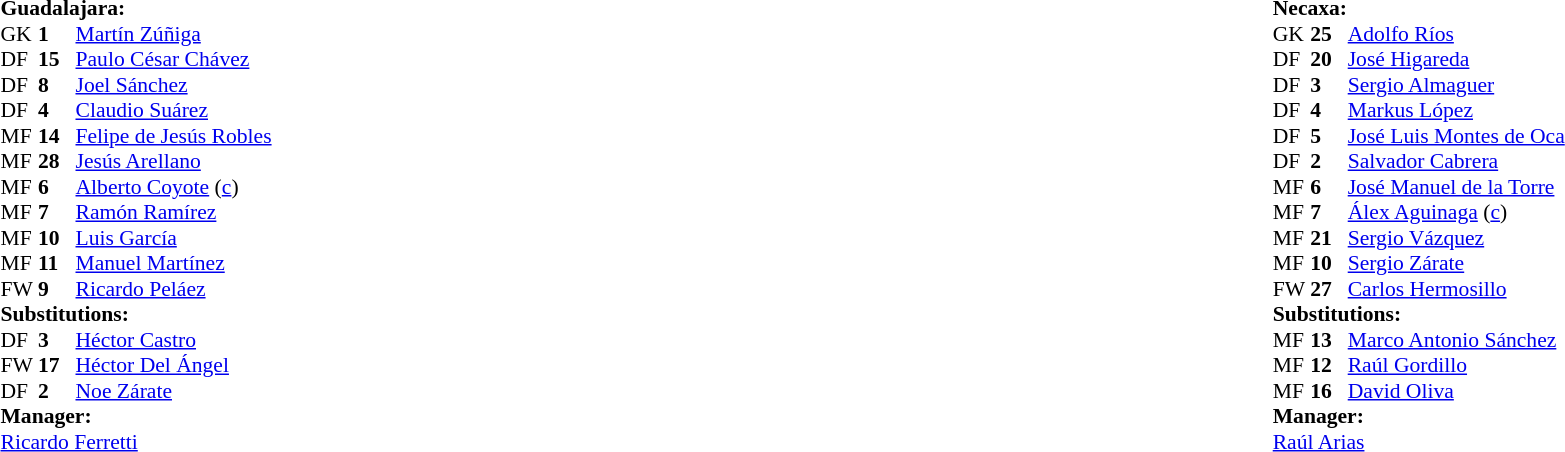<table width="100%">
<tr>
<td valign="top" width="50%"><br><table style="font-size: 90%" cellspacing="0" cellpadding="0">
<tr>
<td colspan="4"><strong>Guadalajara:</strong></td>
</tr>
<tr>
<th width=25></th>
<th width=25></th>
</tr>
<tr>
<td>GK</td>
<td><strong>1</strong></td>
<td> <a href='#'>Martín Zúñiga</a></td>
</tr>
<tr>
<td>DF</td>
<td><strong>15</strong></td>
<td> <a href='#'>Paulo César Chávez</a></td>
</tr>
<tr>
<td>DF</td>
<td><strong>8</strong></td>
<td> <a href='#'>Joel Sánchez</a></td>
</tr>
<tr>
<td>DF</td>
<td><strong>4</strong></td>
<td> <a href='#'>Claudio Suárez</a></td>
</tr>
<tr>
<td>MF</td>
<td><strong>14</strong></td>
<td> <a href='#'>Felipe de Jesús Robles</a></td>
<td></td>
<td></td>
</tr>
<tr>
<td>MF</td>
<td><strong>28</strong></td>
<td> <a href='#'>Jesús Arellano</a></td>
<td></td>
</tr>
<tr>
<td>MF</td>
<td><strong>6</strong></td>
<td> <a href='#'>Alberto Coyote</a> (<a href='#'>c</a>)</td>
</tr>
<tr>
<td>MF</td>
<td><strong>7</strong></td>
<td> <a href='#'>Ramón Ramírez</a></td>
</tr>
<tr>
<td>MF</td>
<td><strong>10</strong></td>
<td> <a href='#'>Luis García</a></td>
<td></td>
<td></td>
</tr>
<tr>
<td>MF</td>
<td><strong>11</strong></td>
<td> <a href='#'>Manuel Martínez</a></td>
<td></td>
<td></td>
</tr>
<tr>
<td>FW</td>
<td><strong>9</strong></td>
<td> <a href='#'>Ricardo Peláez</a></td>
</tr>
<tr>
<td colspan=3><strong>Substitutions:</strong></td>
</tr>
<tr>
<td>DF</td>
<td><strong>3</strong></td>
<td> <a href='#'>Héctor Castro</a></td>
<td></td>
<td></td>
</tr>
<tr>
<td>FW</td>
<td><strong>17</strong></td>
<td> <a href='#'>Héctor Del Ángel</a></td>
<td></td>
<td></td>
</tr>
<tr>
<td>DF</td>
<td><strong>2</strong></td>
<td> <a href='#'>Noe Zárate</a></td>
<td></td>
<td></td>
</tr>
<tr>
<td colspan=3><strong>Manager:</strong></td>
</tr>
<tr>
<td colspan=4> <a href='#'>Ricardo Ferretti</a></td>
</tr>
</table>
</td>
<td valign=top></td>
<td valign=top width=50%><br><table style="font-size: 90%" cellspacing="0" cellpadding="0" align=center>
<tr>
<td colspan="4"><strong>Necaxa:</strong></td>
</tr>
<tr>
<th width=25></th>
<th width=25></th>
</tr>
<tr>
<td>GK</td>
<td><strong>25</strong></td>
<td> <a href='#'>Adolfo Ríos</a></td>
</tr>
<tr>
<td>DF</td>
<td><strong>20</strong></td>
<td> <a href='#'>José Higareda</a></td>
<td></td>
</tr>
<tr>
<td>DF</td>
<td><strong>3</strong></td>
<td> <a href='#'>Sergio Almaguer</a></td>
</tr>
<tr>
<td>DF</td>
<td><strong>4</strong></td>
<td> <a href='#'>Markus López</a></td>
<td></td>
</tr>
<tr>
<td>DF</td>
<td><strong>5</strong></td>
<td> <a href='#'>José Luis Montes de Oca</a></td>
</tr>
<tr>
<td>DF</td>
<td><strong>2</strong></td>
<td> <a href='#'>Salvador Cabrera</a></td>
<td></td>
</tr>
<tr>
<td>MF</td>
<td><strong>6</strong></td>
<td> <a href='#'>José Manuel de la Torre</a></td>
<td></td>
<td></td>
</tr>
<tr>
<td>MF</td>
<td><strong>7</strong></td>
<td> <a href='#'>Álex Aguinaga</a> (<a href='#'>c</a>)</td>
</tr>
<tr>
<td>MF</td>
<td><strong>21</strong></td>
<td> <a href='#'>Sergio Vázquez</a></td>
</tr>
<tr>
<td>MF</td>
<td><strong>10</strong></td>
<td> <a href='#'>Sergio Zárate</a></td>
<td></td>
<td></td>
</tr>
<tr>
<td>FW</td>
<td><strong>27</strong></td>
<td> <a href='#'>Carlos Hermosillo</a></td>
<td></td>
<td></td>
</tr>
<tr>
<td colspan=3><strong>Substitutions:</strong></td>
</tr>
<tr>
<td>MF</td>
<td><strong>13</strong></td>
<td> <a href='#'>Marco Antonio Sánchez</a></td>
<td></td>
<td></td>
</tr>
<tr>
<td>MF</td>
<td><strong>12</strong></td>
<td> <a href='#'>Raúl Gordillo</a></td>
<td></td>
<td></td>
</tr>
<tr>
<td>MF</td>
<td><strong>16</strong></td>
<td> <a href='#'>David Oliva</a></td>
<td></td>
<td></td>
</tr>
<tr>
<td colspan=3><strong>Manager:</strong></td>
</tr>
<tr>
<td colspan=4> <a href='#'>Raúl Arias</a></td>
</tr>
</table>
</td>
</tr>
</table>
